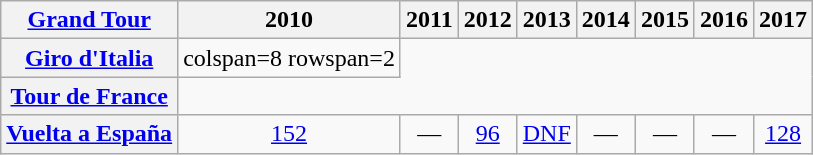<table class="wikitable plainrowheaders">
<tr>
<th scope="col"><a href='#'>Grand Tour</a></th>
<th scope="col">2010</th>
<th scope="col">2011</th>
<th scope="col">2012</th>
<th scope="col">2013</th>
<th scope="col">2014</th>
<th scope="col">2015</th>
<th scope="col">2016</th>
<th scope="col">2017</th>
</tr>
<tr style="text-align:center;">
<th scope="row"> <a href='#'>Giro d'Italia</a></th>
<td>colspan=8 rowspan=2 </td>
</tr>
<tr style="text-align:center;">
<th scope="row"> <a href='#'>Tour de France</a></th>
</tr>
<tr style="text-align:center;">
<th scope="row"> <a href='#'>Vuelta a España</a></th>
<td><a href='#'>152</a></td>
<td>—</td>
<td><a href='#'>96</a></td>
<td><a href='#'>DNF</a></td>
<td>—</td>
<td>—</td>
<td>—</td>
<td><a href='#'>128</a></td>
</tr>
</table>
